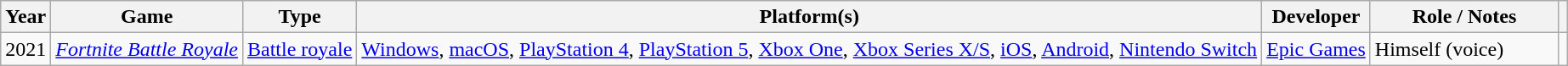<table class="wikitable sortable">
<tr>
<th>Year</th>
<th>Game</th>
<th>Type</th>
<th>Platform(s)</th>
<th>Developer</th>
<th style="width: 12%">Role / Notes</th>
<th scope="col" class="unsortable"></th>
</tr>
<tr>
<td>2021</td>
<td><em><a href='#'>Fortnite Battle Royale</a></em></td>
<td><a href='#'>Battle royale</a></td>
<td><a href='#'>Windows</a>, <a href='#'>macOS</a>, <a href='#'>PlayStation 4</a>, <a href='#'>PlayStation 5</a>, <a href='#'>Xbox One</a>, <a href='#'>Xbox Series X/S</a>, <a href='#'>iOS</a>, <a href='#'>Android</a>, <a href='#'>Nintendo Switch</a></td>
<td rowspan="2"><a href='#'>Epic Games</a></td>
<td rowspan="2">Himself (voice)</td>
<td style="text-align:center;"></td>
</tr>
</table>
